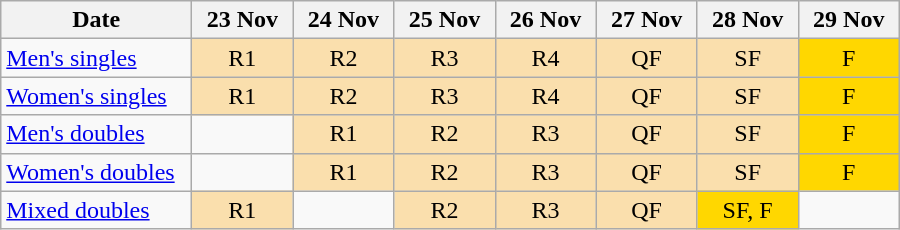<table class="wikitable" style="text-align:center;">
<tr>
<th style="width:120px;">Date</th>
<th style="width:60px;">23 Nov</th>
<th style="width:60px;">24 Nov</th>
<th style="width:60px;">25 Nov</th>
<th style="width:60px;">26 Nov</th>
<th style="width:60px;">27 Nov</th>
<th style="width:60px;">28 Nov</th>
<th style="width:60px;">29 Nov</th>
</tr>
<tr>
<td align="left"><a href='#'>Men's singles</a></td>
<td style="background:#FADFAD">R1</td>
<td style="background:#FADFAD">R2</td>
<td style="background:#FADFAD">R3</td>
<td style="background:#FADFAD">R4</td>
<td style="background:#FADFAD">QF</td>
<td style="background:#FADFAD">SF</td>
<td style="background:#FFD700">F</td>
</tr>
<tr>
<td align="left"><a href='#'>Women's singles</a></td>
<td style="background:#FADFAD">R1</td>
<td style="background:#FADFAD">R2</td>
<td style="background:#FADFAD">R3</td>
<td style="background:#FADFAD">R4</td>
<td style="background:#FADFAD">QF</td>
<td style="background:#FADFAD">SF</td>
<td style="background:#FFD700">F</td>
</tr>
<tr>
<td align="left"><a href='#'>Men's doubles</a></td>
<td></td>
<td style="background:#FADFAD">R1</td>
<td style="background:#FADFAD">R2</td>
<td style="background:#FADFAD">R3</td>
<td style="background:#FADFAD">QF</td>
<td style="background:#FADFAD">SF</td>
<td style="background:#FFD700">F</td>
</tr>
<tr>
<td align="left"><a href='#'>Women's doubles</a></td>
<td></td>
<td style="background:#FADFAD">R1</td>
<td style="background:#FADFAD">R2</td>
<td style="background:#FADFAD">R3</td>
<td style="background:#FADFAD">QF</td>
<td style="background:#FADFAD">SF</td>
<td style="background:#FFD700">F</td>
</tr>
<tr>
<td align="left"><a href='#'>Mixed doubles</a></td>
<td style="background:#FADFAD">R1</td>
<td></td>
<td style="background:#FADFAD">R2</td>
<td style="background:#FADFAD">R3</td>
<td style="background:#FADFAD">QF</td>
<td style="background:#FFD700">SF, F</td>
<td></td>
</tr>
</table>
